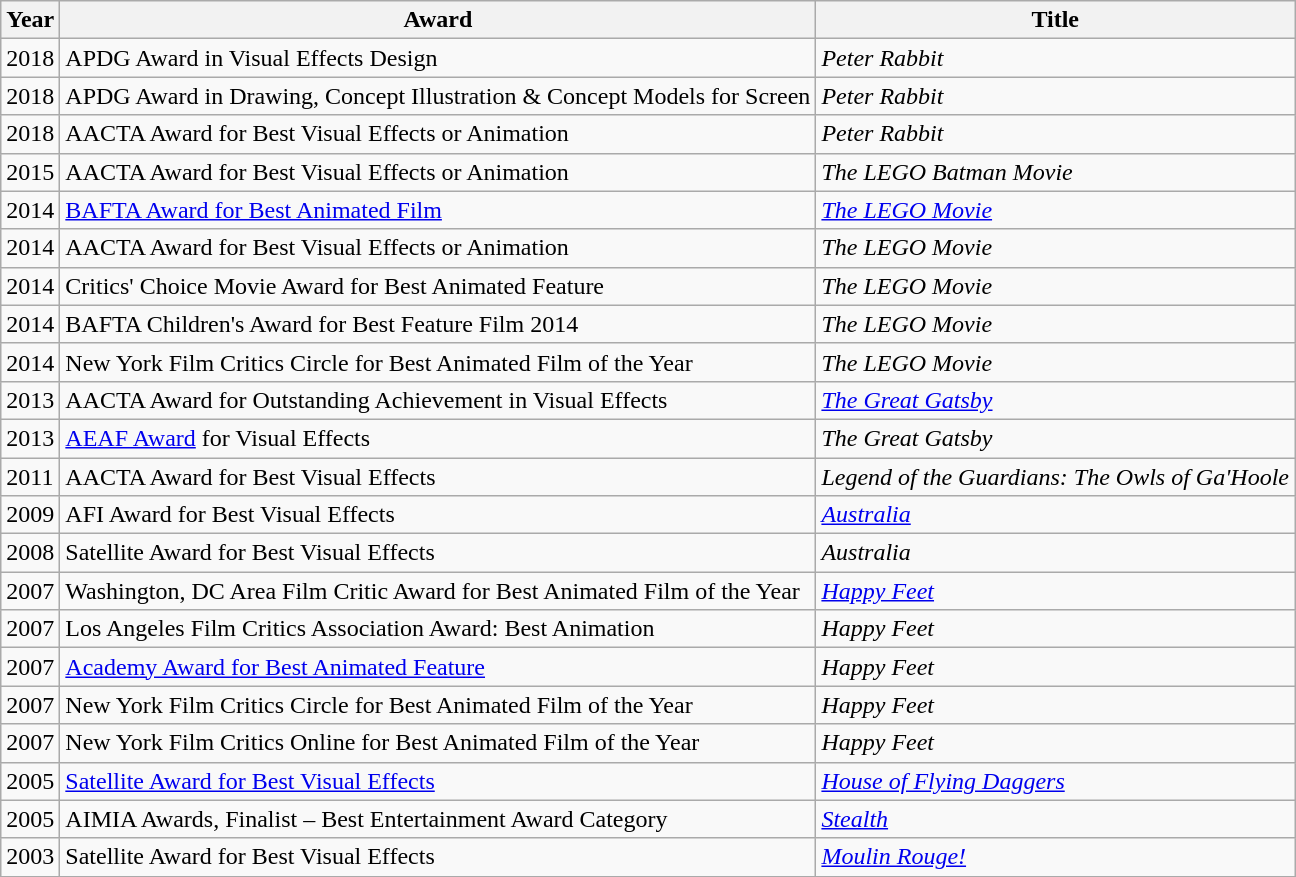<table class="wikitable">
<tr>
<th>Year</th>
<th>Award</th>
<th>Title</th>
</tr>
<tr>
<td>2018</td>
<td>APDG Award in Visual Effects Design</td>
<td><em>Peter Rabbit</em></td>
</tr>
<tr>
<td>2018</td>
<td>APDG Award in Drawing, Concept Illustration & Concept Models for Screen</td>
<td><em>Peter Rabbit</em></td>
</tr>
<tr>
<td>2018</td>
<td>AACTA Award for Best Visual Effects or Animation</td>
<td><em>Peter Rabbit</em></td>
</tr>
<tr>
<td>2015</td>
<td>AACTA Award for Best Visual Effects or Animation</td>
<td><em>The LEGO Batman Movie</em></td>
</tr>
<tr>
<td>2014</td>
<td><a href='#'>BAFTA Award for Best Animated Film</a></td>
<td><em><a href='#'>The LEGO Movie</a></em></td>
</tr>
<tr>
<td>2014</td>
<td>AACTA Award for Best Visual Effects or Animation</td>
<td><em>The LEGO Movie</em></td>
</tr>
<tr>
<td>2014</td>
<td>Critics' Choice Movie Award for Best Animated Feature</td>
<td><em>The LEGO Movie</em></td>
</tr>
<tr>
<td>2014</td>
<td>BAFTA Children's Award for Best Feature Film 2014</td>
<td><em>The LEGO Movie</em></td>
</tr>
<tr>
<td>2014</td>
<td>New York Film Critics Circle for Best Animated Film of the Year</td>
<td><em>The LEGO Movie</em></td>
</tr>
<tr>
<td>2013</td>
<td>AACTA Award for Outstanding Achievement in Visual Effects</td>
<td><em><a href='#'>The Great Gatsby</a></em></td>
</tr>
<tr>
<td>2013</td>
<td><a href='#'>AEAF Award</a> for Visual Effects</td>
<td><em>The Great Gatsby</em></td>
</tr>
<tr>
<td>2011</td>
<td>AACTA Award for Best Visual Effects</td>
<td><em>Legend of the Guardians: The Owls of Ga'Hoole</em></td>
</tr>
<tr>
<td>2009</td>
<td>AFI Award for Best Visual Effects</td>
<td><em><a href='#'>Australia</a></em></td>
</tr>
<tr>
<td>2008</td>
<td>Satellite Award for Best Visual Effects</td>
<td><em>Australia</em></td>
</tr>
<tr>
<td>2007</td>
<td>Washington, DC Area Film Critic Award for Best Animated Film of the Year</td>
<td><em><a href='#'>Happy Feet</a></em></td>
</tr>
<tr>
<td>2007</td>
<td>Los Angeles Film Critics Association Award: Best Animation</td>
<td><em>Happy Feet</em></td>
</tr>
<tr>
<td>2007</td>
<td><a href='#'>Academy Award for Best Animated Feature</a></td>
<td><em>Happy Feet</em></td>
</tr>
<tr>
<td>2007</td>
<td>New York Film Critics Circle for Best Animated Film of the Year</td>
<td><em>Happy Feet</em></td>
</tr>
<tr>
<td>2007</td>
<td>New York Film Critics Online for Best Animated Film of the Year</td>
<td><em>Happy Feet</em></td>
</tr>
<tr>
<td>2005</td>
<td><a href='#'>Satellite Award for Best Visual Effects</a></td>
<td><em><a href='#'>House of Flying Daggers</a></em></td>
</tr>
<tr>
<td>2005</td>
<td>AIMIA Awards, Finalist – Best Entertainment Award Category</td>
<td><em><a href='#'>Stealth</a></em></td>
</tr>
<tr>
<td>2003</td>
<td>Satellite Award for Best Visual Effects</td>
<td><em><a href='#'>Moulin Rouge!</a></em></td>
</tr>
</table>
